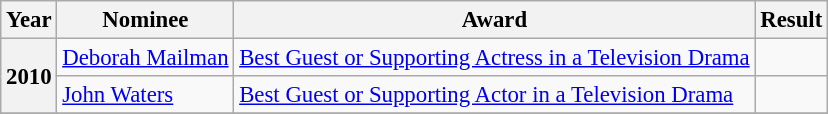<table class="wikitable plainrowheaders" style="font-size: 95%;">
<tr>
<th scope="col">Year</th>
<th scope="col">Nominee</th>
<th scope="col">Award</th>
<th scope="col">Result</th>
</tr>
<tr>
<th scope="row" rowspan="2">2010</th>
<td><a href='#'>Deborah Mailman</a></td>
<td><a href='#'>Best Guest or Supporting Actress in a Television Drama</a></td>
<td></td>
</tr>
<tr>
<td><a href='#'>John Waters</a></td>
<td><a href='#'>Best Guest or Supporting Actor in a Television Drama</a></td>
<td></td>
</tr>
<tr>
</tr>
</table>
